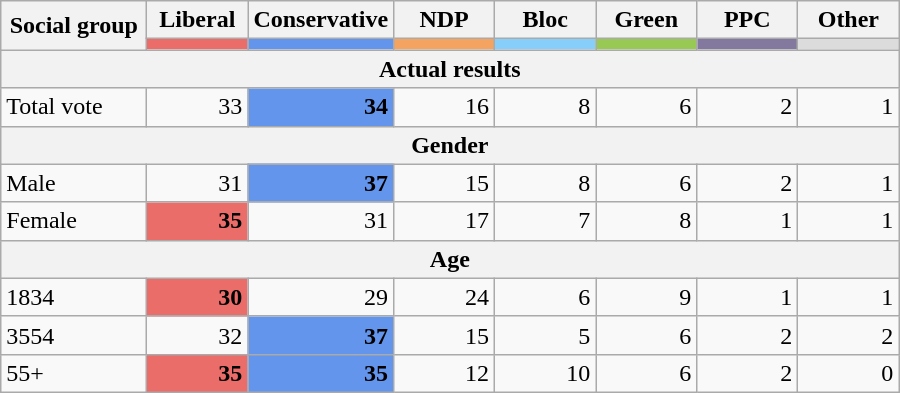<table class="wikitable" style="text-align:right">
<tr>
<th style="width:90px;" rowspan="2">Social group</th>
<th style="width:60px;">Liberal</th>
<th style="width:60px;">Conservative</th>
<th style="width:60px;">NDP</th>
<th style="width:60px;">Bloc</th>
<th style="width:60px;">Green</th>
<th style="width:60px;">PPC</th>
<th style="width:60px;">Other</th>
</tr>
<tr>
<th style="background-color:#EA6D6A;"></th>
<th style="background-color:#6495ED;"></th>
<th style="background-color:#F4A460;"></th>
<th style="background-color:#87CEFA;"></th>
<th style="background-color:#99C955;"></th>
<th style="background-color:#83789E;"></th>
<th style="background-color:#DCDCDC;"></th>
</tr>
<tr>
<th colspan="8">Actual results</th>
</tr>
<tr>
<td style="text-align:left">Total vote</td>
<td>33</td>
<td style="background-color:#6495ED;"><strong>34</strong></td>
<td>16</td>
<td>8</td>
<td>6</td>
<td>2</td>
<td>1</td>
</tr>
<tr>
<th colspan="8">Gender</th>
</tr>
<tr>
<td style="text-align:left">Male</td>
<td>31</td>
<td style="background-color:#6495ED;"><strong>37</strong></td>
<td>15</td>
<td>8</td>
<td>6</td>
<td>2</td>
<td>1</td>
</tr>
<tr>
<td style="text-align:left">Female</td>
<td style="background-color:#EA6D6A;"><strong>35</strong></td>
<td>31</td>
<td>17</td>
<td>7</td>
<td>8</td>
<td>1</td>
<td>1</td>
</tr>
<tr>
<th colspan="8">Age</th>
</tr>
<tr>
<td style="text-align:left">1834</td>
<td style="background-color:#EA6D6A;"><strong>30</strong></td>
<td>29</td>
<td>24</td>
<td>6</td>
<td>9</td>
<td>1</td>
<td>1</td>
</tr>
<tr>
<td style="text-align:left">3554</td>
<td>32</td>
<td style="background-color:#6495ED;"><strong>37</strong></td>
<td>15</td>
<td>5</td>
<td>6</td>
<td>2</td>
<td>2</td>
</tr>
<tr>
<td style="text-align:left">55+</td>
<td style="background-color:#EA6D6A;"><strong>35</strong></td>
<td style="background-color:#6495ED;"><strong>35</strong></td>
<td>12</td>
<td>10</td>
<td>6</td>
<td>2</td>
<td>0</td>
</tr>
</table>
